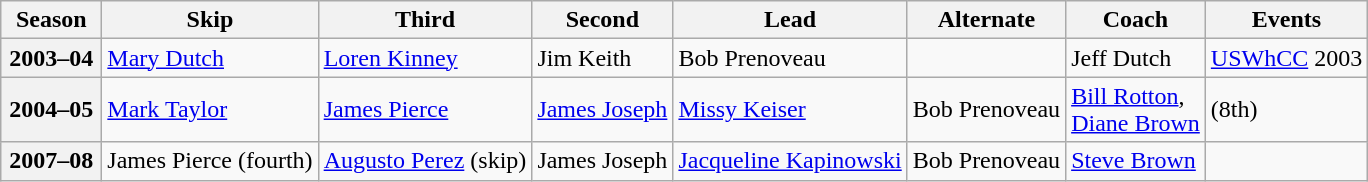<table class="wikitable">
<tr>
<th scope="col" width=60>Season</th>
<th scope="col">Skip</th>
<th scope="col">Third</th>
<th scope="col">Second</th>
<th scope="col">Lead</th>
<th scope="col">Alternate</th>
<th scope="col">Coach</th>
<th scope="col">Events</th>
</tr>
<tr>
<th scope="row">2003–04</th>
<td><a href='#'>Mary Dutch</a></td>
<td><a href='#'>Loren Kinney</a></td>
<td>Jim Keith</td>
<td>Bob Prenoveau</td>
<td></td>
<td>Jeff Dutch</td>
<td><a href='#'>USWhCC</a> 2003 </td>
</tr>
<tr>
<th scope="row">2004–05</th>
<td><a href='#'>Mark Taylor</a></td>
<td><a href='#'>James Pierce</a></td>
<td><a href='#'>James Joseph</a></td>
<td><a href='#'>Missy Keiser</a></td>
<td>Bob Prenoveau</td>
<td><a href='#'>Bill Rotton</a>,<br><a href='#'>Diane Brown</a></td>
<td> (8th)</td>
</tr>
<tr>
<th scope="row">2007–08</th>
<td>James Pierce (fourth)</td>
<td><a href='#'>Augusto Perez</a> (skip)</td>
<td>James Joseph</td>
<td><a href='#'>Jacqueline Kapinowski</a></td>
<td>Bob Prenoveau</td>
<td><a href='#'>Steve Brown</a></td>
<td> </td>
</tr>
</table>
